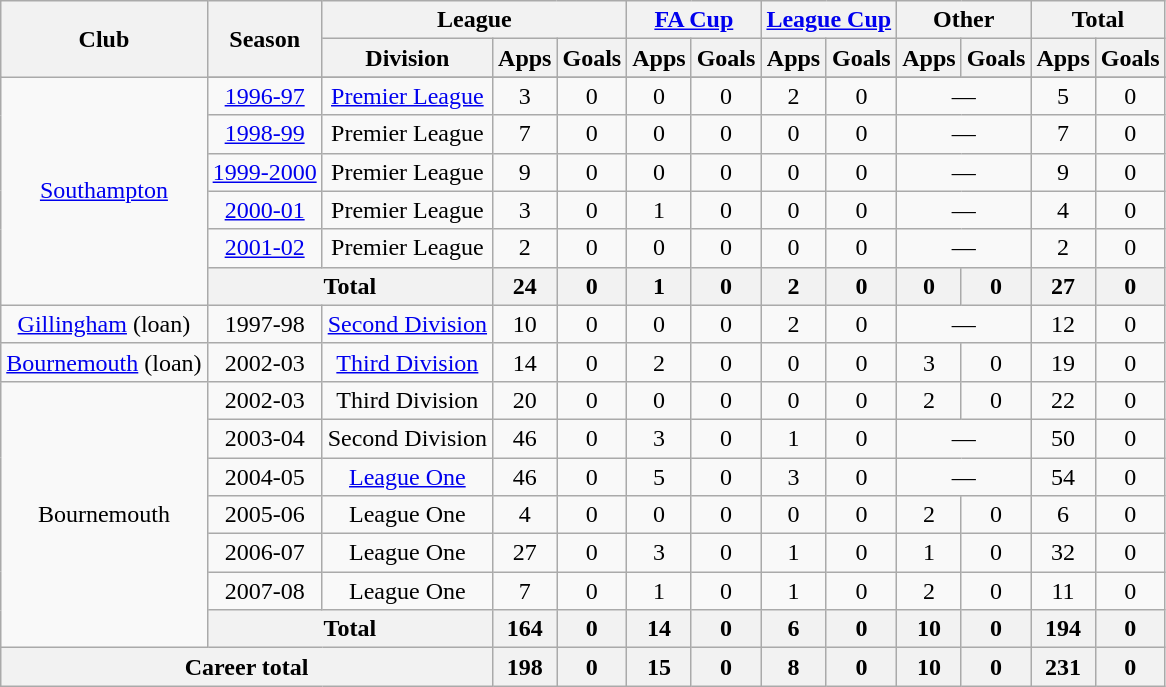<table class=wikitable style=text-align:center>
<tr>
<th rowspan=2>Club</th>
<th rowspan=2>Season</th>
<th colspan=3>League</th>
<th colspan=2><a href='#'>FA Cup</a></th>
<th colspan=2><a href='#'>League Cup</a></th>
<th colspan=2>Other</th>
<th colspan=2>Total</th>
</tr>
<tr>
<th>Division</th>
<th>Apps</th>
<th>Goals</th>
<th>Apps</th>
<th>Goals</th>
<th>Apps</th>
<th>Goals</th>
<th>Apps</th>
<th>Goals</th>
<th>Apps</th>
<th>Goals</th>
</tr>
<tr>
<td rowspan=7><a href='#'>Southampton</a></td>
</tr>
<tr>
<td><a href='#'>1996-97</a></td>
<td><a href='#'>Premier League</a></td>
<td>3</td>
<td>0</td>
<td>0</td>
<td>0</td>
<td>2</td>
<td>0</td>
<td colspan=2>—</td>
<td>5</td>
<td>0</td>
</tr>
<tr>
<td><a href='#'>1998-99</a></td>
<td>Premier League</td>
<td>7</td>
<td>0</td>
<td>0</td>
<td>0</td>
<td>0</td>
<td>0</td>
<td colspan=2>—</td>
<td>7</td>
<td>0</td>
</tr>
<tr>
<td><a href='#'>1999-2000</a></td>
<td>Premier League</td>
<td>9</td>
<td>0</td>
<td>0</td>
<td>0</td>
<td>0</td>
<td>0</td>
<td colspan=2>—</td>
<td>9</td>
<td>0</td>
</tr>
<tr>
<td><a href='#'>2000-01</a></td>
<td>Premier League</td>
<td>3</td>
<td>0</td>
<td>1</td>
<td>0</td>
<td>0</td>
<td>0</td>
<td colspan=2>—</td>
<td>4</td>
<td>0</td>
</tr>
<tr>
<td><a href='#'>2001-02</a></td>
<td>Premier League</td>
<td>2</td>
<td>0</td>
<td>0</td>
<td>0</td>
<td>0</td>
<td>0</td>
<td colspan=2>—</td>
<td>2</td>
<td>0</td>
</tr>
<tr>
<th colspan=2>Total</th>
<th>24</th>
<th>0</th>
<th>1</th>
<th>0</th>
<th>2</th>
<th>0</th>
<th>0</th>
<th>0</th>
<th>27</th>
<th>0</th>
</tr>
<tr>
<td><a href='#'>Gillingham</a> (loan)</td>
<td>1997-98</td>
<td><a href='#'>Second Division</a></td>
<td>10</td>
<td>0</td>
<td>0</td>
<td>0</td>
<td>2</td>
<td>0</td>
<td colspan=2>—</td>
<td>12</td>
<td>0</td>
</tr>
<tr>
<td><a href='#'>Bournemouth</a> (loan)</td>
<td>2002-03</td>
<td><a href='#'>Third Division</a></td>
<td>14</td>
<td>0</td>
<td>2</td>
<td>0</td>
<td>0</td>
<td>0</td>
<td>3</td>
<td>0</td>
<td>19</td>
<td>0</td>
</tr>
<tr>
<td rowspan=7>Bournemouth</td>
<td>2002-03</td>
<td>Third Division</td>
<td>20</td>
<td>0</td>
<td>0</td>
<td>0</td>
<td>0</td>
<td>0</td>
<td>2</td>
<td>0</td>
<td>22</td>
<td>0</td>
</tr>
<tr>
<td>2003-04</td>
<td>Second Division</td>
<td>46</td>
<td>0</td>
<td>3</td>
<td>0</td>
<td>1</td>
<td>0</td>
<td colspan=2>—</td>
<td>50</td>
<td>0</td>
</tr>
<tr>
<td>2004-05</td>
<td><a href='#'>League One</a></td>
<td>46</td>
<td>0</td>
<td>5</td>
<td>0</td>
<td>3</td>
<td>0</td>
<td colspan=2>—</td>
<td>54</td>
<td>0</td>
</tr>
<tr>
<td>2005-06</td>
<td>League One</td>
<td>4</td>
<td>0</td>
<td>0</td>
<td>0</td>
<td>0</td>
<td>0</td>
<td>2</td>
<td>0</td>
<td>6</td>
<td>0</td>
</tr>
<tr>
<td>2006-07</td>
<td>League One</td>
<td>27</td>
<td>0</td>
<td>3</td>
<td>0</td>
<td>1</td>
<td>0</td>
<td>1</td>
<td>0</td>
<td>32</td>
<td>0</td>
</tr>
<tr>
<td>2007-08</td>
<td>League One</td>
<td>7</td>
<td>0</td>
<td>1</td>
<td>0</td>
<td>1</td>
<td>0</td>
<td>2</td>
<td>0</td>
<td>11</td>
<td>0</td>
</tr>
<tr>
<th colspan=2>Total</th>
<th>164</th>
<th>0</th>
<th>14</th>
<th>0</th>
<th>6</th>
<th>0</th>
<th>10</th>
<th>0</th>
<th>194</th>
<th>0</th>
</tr>
<tr>
<th colspan=3>Career total</th>
<th>198</th>
<th>0</th>
<th>15</th>
<th>0</th>
<th>8</th>
<th>0</th>
<th>10</th>
<th>0</th>
<th>231</th>
<th>0</th>
</tr>
</table>
